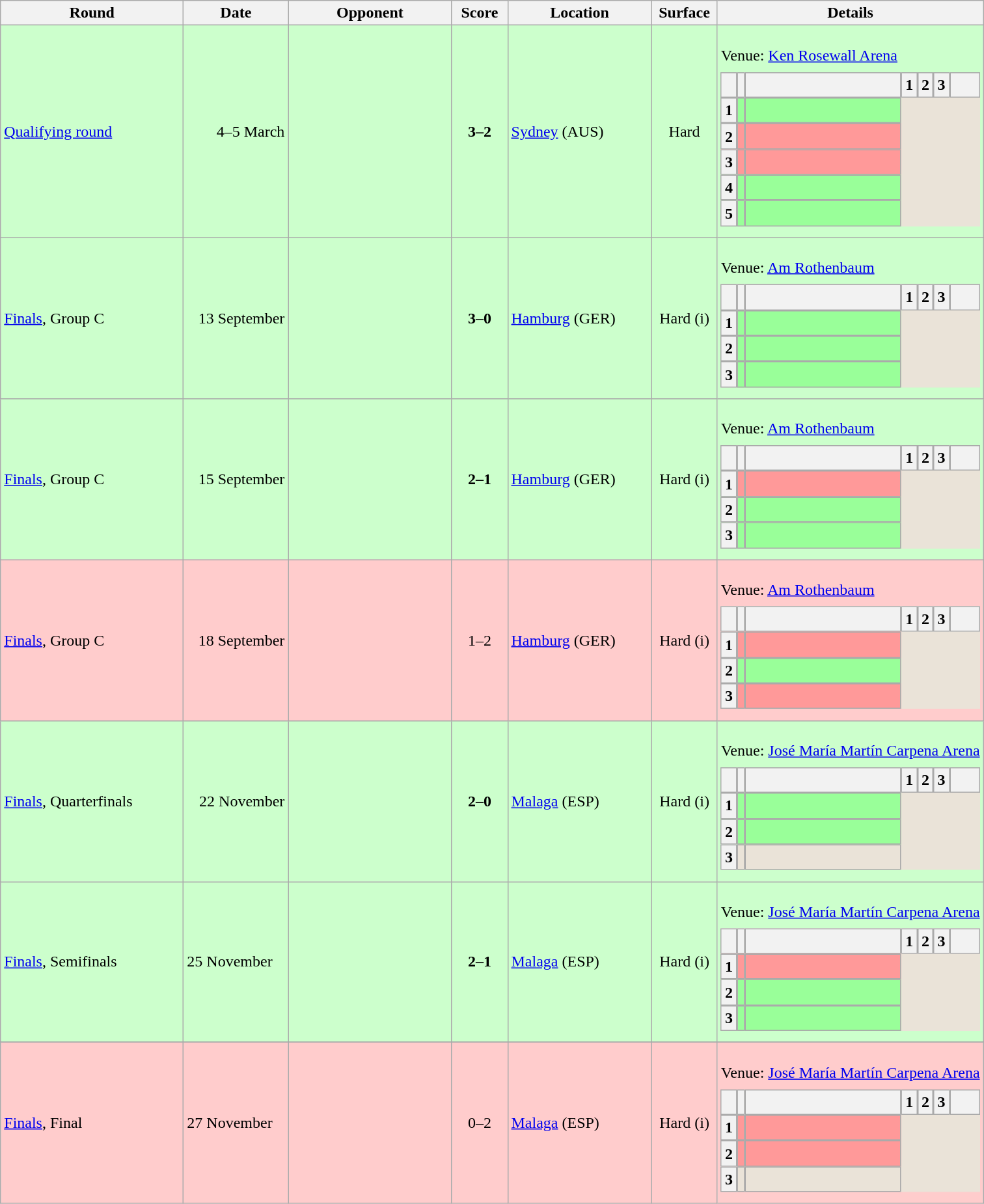<table class="wikitable" style="text-align:left; width:%">
<tr>
<th width="180">Round</th>
<th width="100">Date</th>
<th width="160">Opponent</th>
<th width="50">Score</th>
<th width="140">Location</th>
<th width="60">Surface</th>
<th width=>Details</th>
</tr>
<tr style="background-color:#cfc">
<td><a href='#'>Qualifying round</a></td>
<td align=right>4–5 March</td>
<td></td>
<td align="center"><strong>3–2</strong></td>
<td><a href='#'>Sydney</a> (AUS)</td>
<td align="center">Hard</td>
<td><br>Venue: <a href='#'>Ken Rosewall Arena</a><table cellpadding="0" cellspacing="0" style="margin: 0.5em 1em 0.5em 0; background: #EAE3D8;" width=100%}}>
<tr style="text-align:left;background-color:#EAE3D8;">
<th width=3%></th>
<th></th>
<th width=62%></th>
<th width=6%>1</th>
<th width=6%>2</th>
<th width=6%>3</th>
<th width=12%></th>
</tr>
<tr style="background-color:#9f9">
<th>1</th>
<td><br></td>
<td></td>
</tr>
<tr style="background-color:#f99">
<th>2</th>
<td><br></td>
<td></td>
</tr>
<tr style="background-color:#f99">
<th>3</th>
<td><br></td>
<td></td>
</tr>
<tr style="background-color:#9f9">
<th>4</th>
<td><br></td>
<td></td>
</tr>
<tr style="background-color:#9f9">
<th>5</th>
<td><br></td>
<td></td>
</tr>
</table>
</td>
</tr>
<tr style="background-color:#cfc">
<td><a href='#'>Finals</a>, Group C</td>
<td align=right>13 September</td>
<td></td>
<td align="center"><strong>3–0</strong></td>
<td><a href='#'>Hamburg</a> (GER)</td>
<td align="center">Hard (i)</td>
<td><br>Venue: <a href='#'>Am Rothenbaum</a><table cellpadding="0" cellspacing="0" style="margin: 0.5em 1em 0.5em 0; background: #EAE3D8;" width=100%}}>
<tr style="text-align:left;background-color:#EAE3D8;">
<th width=3%></th>
<th></th>
<th width=62%></th>
<th width=6%>1</th>
<th width=6%>2</th>
<th width=6%>3</th>
<th width=12%></th>
</tr>
<tr style="background-color:#9f9">
<th>1</th>
<td><br></td>
<td></td>
</tr>
<tr style="background-color:#9f9; border-top:1px solid gray;">
<th>2</th>
<td><br></td>
<td></td>
</tr>
<tr style="background-color:#9f9">
<th>3</th>
<td><br></td>
<td></td>
</tr>
</table>
</td>
</tr>
<tr style="background-color:#cfc">
<td><a href='#'>Finals</a>, Group C</td>
<td align=right>15 September</td>
<td></td>
<td align="center"><strong>2–1</strong></td>
<td><a href='#'>Hamburg</a> (GER)</td>
<td align="center">Hard (i)</td>
<td><br>Venue: <a href='#'>Am Rothenbaum</a><table cellpadding="0" cellspacing="0" style="margin: 0.5em 1em 0.5em 0; background: #EAE3D8;" width=100%}}>
<tr style="text-align:left;background-color:#EAE3D8;">
<th width=3%></th>
<th></th>
<th width=62%></th>
<th width=6%>1</th>
<th width=6%>2</th>
<th width=6%>3</th>
<th width=12%></th>
</tr>
<tr style="background-color:#f99">
<th>1</th>
<td><br></td>
<td></td>
</tr>
<tr style="background-color:#9f9;">
<th>2</th>
<td><br></td>
<td></td>
</tr>
<tr style="background-color:#9f9;">
<th>3</th>
<td><br></td>
<td></td>
</tr>
</table>
</td>
</tr>
<tr style="background-color:#fcc;">
<td><a href='#'>Finals</a>, Group C</td>
<td align=right>18 September</td>
<td></td>
<td align="center">1–2</td>
<td><a href='#'>Hamburg</a> (GER)</td>
<td align="center">Hard (i)</td>
<td><br>Venue: <a href='#'>Am Rothenbaum</a><table cellpadding="0" cellspacing="0" style="margin: 0.5em 1em 0.5em 0; background: #EAE3D8;" width=100%}}>
<tr style="text-align:left;background-color:#EAE3D8;">
<th width=3%></th>
<th></th>
<th width=62%></th>
<th width=6%>1</th>
<th width=6%>2</th>
<th width=6%>3</th>
<th width=12%></th>
</tr>
<tr style="background-color:#f99">
<th>1</th>
<td><br></td>
<td></td>
</tr>
<tr style="background-color:#9f9;">
<th>2</th>
<td><br></td>
<td></td>
</tr>
<tr style="background-color:#f99;">
<th>3</th>
<td><br></td>
<td></td>
</tr>
</table>
</td>
</tr>
<tr style="background-color:#cfc;">
<td><a href='#'>Finals</a>, Quarterfinals</td>
<td align=right>22 November</td>
<td></td>
<td align=center><strong>2–0</strong></td>
<td><a href='#'>Malaga</a> (ESP)</td>
<td align=center>Hard (i)</td>
<td><br>Venue: <a href='#'>José María Martín Carpena Arena</a><table cellpadding="0" cellspacing="0" style="margin: 0.5em 1em 0.5em 0; background: #EAE3D8;" width=100%}}>
<tr style="text-align:left;background-color:#EAE3D8;">
<th width=3%></th>
<th></th>
<th width=62%></th>
<th width=6%>1</th>
<th width=6%>2</th>
<th width=6%>3</th>
<th width=12%></th>
</tr>
<tr style="background-color:#9f9">
<th>1</th>
<td><br></td>
<td></td>
</tr>
<tr style="background-color:#9f9">
<th>2</th>
<td><br></td>
<td></td>
</tr>
<tr>
<th>3</th>
<td><br></td>
<td></td>
</tr>
</table>
</td>
</tr>
<tr style="background-color:#cfc">
<td><a href='#'>Finals</a>, Semifinals</td>
<td>25 November</td>
<td></td>
<td align=center><strong>2–1</strong></td>
<td><a href='#'>Malaga</a> (ESP)</td>
<td align=center>Hard (i)</td>
<td><br>Venue: <a href='#'>José María Martín Carpena Arena</a><table cellpadding="0" cellspacing="0" style="margin: 0.5em 1em 0.5em 0; background: #EAE3D8;" width=100%}}>
<tr style="text-align:left;background-color:#EAE3D8;">
<th width=3%></th>
<th></th>
<th width=62%></th>
<th width=6%>1</th>
<th width=6%>2</th>
<th width=6%>3</th>
<th width=12%></th>
</tr>
<tr style="background-color:#f99">
<th>1</th>
<td><br></td>
<td></td>
</tr>
<tr style="background-color:#9f9">
<th>2</th>
<td><br></td>
<td></td>
</tr>
<tr style="background-color:#9f9">
<th>3</th>
<td><br></td>
<td></td>
</tr>
</table>
</td>
</tr>
<tr>
</tr>
<tr style="background-color:#fcc">
<td><a href='#'>Finals</a>, Final</td>
<td>27 November</td>
<td></td>
<td align=center>0–2</td>
<td><a href='#'>Malaga</a> (ESP)</td>
<td align=center>Hard (i)</td>
<td><br>Venue: <a href='#'>José María Martín Carpena Arena</a><table cellpadding="0" cellspacing="0" style="margin: 0.5em 1em 0.5em 0; background: #EAE3D8;" width=100%}}>
<tr style="text-align:left;background-color:#EAE3D8;">
<th width=3%></th>
<th></th>
<th width=62%></th>
<th width=6%>1</th>
<th width=6%>2</th>
<th width=6%>3</th>
<th width=12%></th>
</tr>
<tr style="background-color:#f99">
<th>1</th>
<td><br></td>
<td></td>
</tr>
<tr style="background-color:#f99">
<th>2</th>
<td><br></td>
<td></td>
</tr>
<tr style="background-color:">
<th>3</th>
<td><br></td>
<td></td>
</tr>
</table>
</td>
</tr>
</table>
